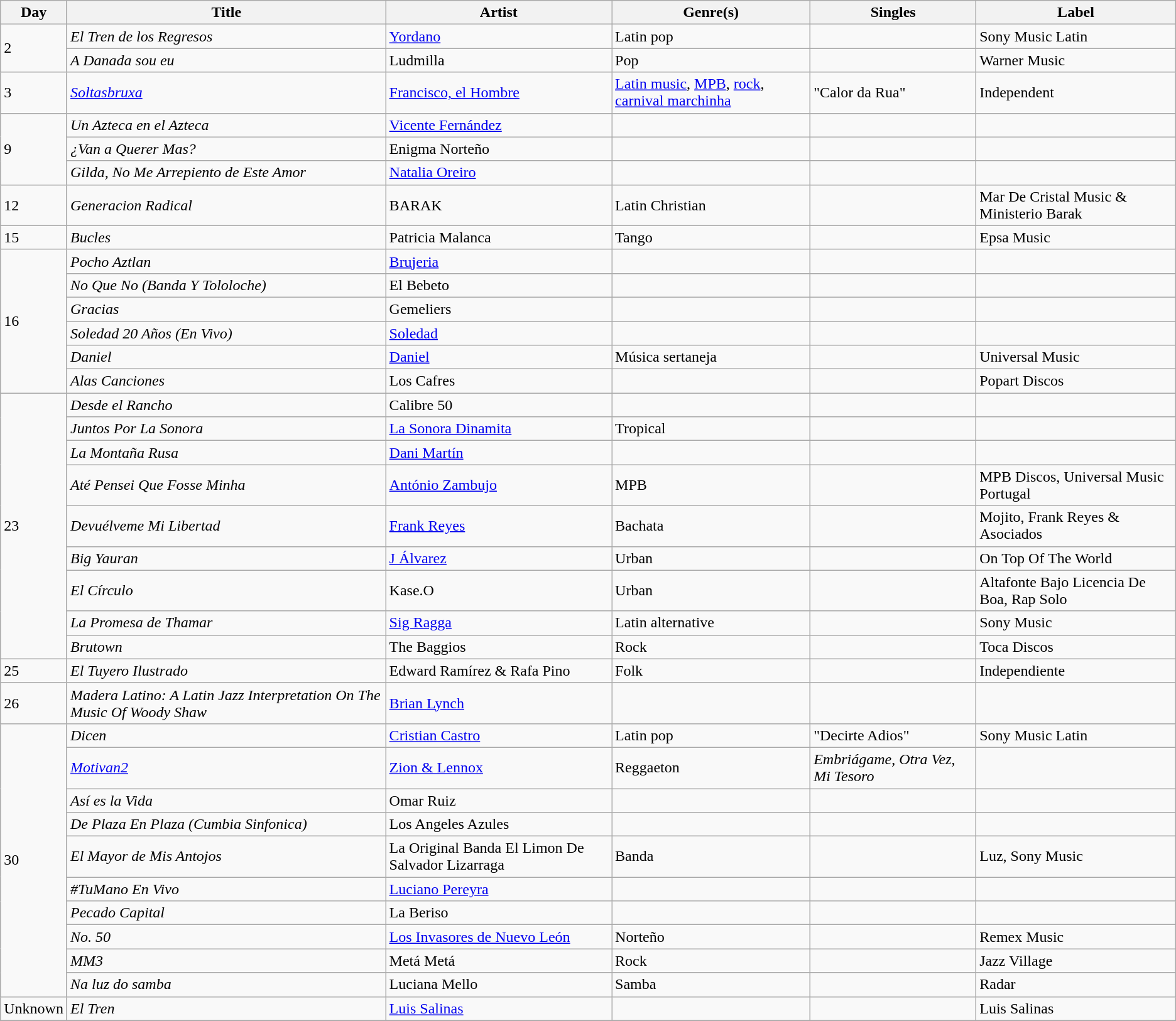<table class="wikitable sortable" style="text-align: left;">
<tr>
<th>Day</th>
<th>Title</th>
<th>Artist</th>
<th>Genre(s)</th>
<th>Singles</th>
<th>Label</th>
</tr>
<tr>
<td rowspan="2">2</td>
<td><em>El Tren de los Regresos</em></td>
<td><a href='#'>Yordano</a></td>
<td>Latin pop</td>
<td></td>
<td>Sony Music Latin</td>
</tr>
<tr>
<td><em>A Danada sou eu</em></td>
<td>Ludmilla</td>
<td>Pop</td>
<td></td>
<td>Warner Music</td>
</tr>
<tr>
<td>3</td>
<td><em><a href='#'>Soltasbruxa</a></em></td>
<td><a href='#'>Francisco, el Hombre</a></td>
<td><a href='#'>Latin music</a>, <a href='#'>MPB</a>, <a href='#'>rock</a>, <a href='#'>carnival marchinha</a></td>
<td>"Calor da Rua"</td>
<td>Independent</td>
</tr>
<tr>
<td rowspan="3">9</td>
<td><em>Un Azteca en el Azteca</em></td>
<td><a href='#'>Vicente Fernández</a></td>
<td></td>
<td></td>
<td></td>
</tr>
<tr>
<td><em>¿Van a Querer Mas?</em></td>
<td>Enigma Norteño</td>
<td></td>
<td></td>
<td></td>
</tr>
<tr>
<td><em>Gilda, No Me Arrepiento de Este Amor</em></td>
<td><a href='#'>Natalia Oreiro</a></td>
<td></td>
<td></td>
<td></td>
</tr>
<tr>
<td>12</td>
<td><em>Generacion Radical</em></td>
<td>BARAK</td>
<td>Latin Christian</td>
<td></td>
<td>Mar De Cristal Music & Ministerio Barak</td>
</tr>
<tr>
<td>15</td>
<td><em>Bucles</em></td>
<td>Patricia Malanca</td>
<td>Tango</td>
<td></td>
<td>Epsa Music</td>
</tr>
<tr>
<td rowspan="6">16</td>
<td><em>Pocho Aztlan</em></td>
<td><a href='#'>Brujeria</a></td>
<td></td>
<td></td>
<td></td>
</tr>
<tr>
<td><em>No Que No (Banda Y Tololoche)</em></td>
<td>El Bebeto</td>
<td></td>
<td></td>
<td></td>
</tr>
<tr>
<td><em>Gracias</em></td>
<td>Gemeliers</td>
<td></td>
<td></td>
<td></td>
</tr>
<tr>
<td><em>Soledad 20 Años (En Vivo)</em></td>
<td><a href='#'>Soledad</a></td>
<td></td>
<td></td>
<td></td>
</tr>
<tr>
<td><em>Daniel</em></td>
<td><a href='#'>Daniel</a></td>
<td>Música sertaneja</td>
<td></td>
<td>Universal Music</td>
</tr>
<tr>
<td><em>Alas Canciones</em></td>
<td>Los Cafres</td>
<td></td>
<td></td>
<td>Popart Discos</td>
</tr>
<tr>
<td rowspan="9">23</td>
<td><em>Desde el Rancho</em></td>
<td>Calibre 50</td>
<td></td>
<td></td>
<td></td>
</tr>
<tr>
<td><em>Juntos Por La Sonora</em></td>
<td><a href='#'>La Sonora Dinamita</a></td>
<td>Tropical</td>
<td></td>
<td></td>
</tr>
<tr>
<td><em>La Montaña Rusa</em></td>
<td><a href='#'>Dani Martín</a></td>
<td></td>
<td></td>
<td></td>
</tr>
<tr>
<td><em>Até Pensei Que Fosse Minha</em></td>
<td><a href='#'>António Zambujo</a></td>
<td>MPB</td>
<td></td>
<td>MPB Discos, Universal Music Portugal</td>
</tr>
<tr>
<td><em>Devuélveme Mi Libertad</em></td>
<td><a href='#'>Frank Reyes</a></td>
<td>Bachata</td>
<td></td>
<td>Mojito, Frank Reyes & Asociados</td>
</tr>
<tr>
<td><em>Big Yauran</em></td>
<td><a href='#'>J Álvarez</a></td>
<td>Urban</td>
<td></td>
<td>On Top Of The World</td>
</tr>
<tr>
<td><em>El Círculo</em></td>
<td>Kase.O</td>
<td>Urban</td>
<td></td>
<td>Altafonte Bajo Licencia De Boa, Rap Solo</td>
</tr>
<tr>
<td><em>La Promesa de Thamar</em></td>
<td><a href='#'>Sig Ragga</a></td>
<td>Latin alternative</td>
<td></td>
<td>Sony Music</td>
</tr>
<tr>
<td><em>Brutown</em></td>
<td>The Baggios</td>
<td>Rock</td>
<td></td>
<td>Toca Discos</td>
</tr>
<tr>
<td>25</td>
<td><em>El Tuyero Ilustrado</em></td>
<td>Edward Ramírez & Rafa Pino</td>
<td>Folk</td>
<td></td>
<td>Independiente</td>
</tr>
<tr>
<td>26</td>
<td><em>Madera Latino: A Latin Jazz Interpretation On The Music Of Woody Shaw</em></td>
<td><a href='#'>Brian Lynch</a></td>
<td></td>
<td></td>
<td></td>
</tr>
<tr>
<td rowspan="10">30</td>
<td><em>Dicen</em></td>
<td><a href='#'>Cristian Castro</a></td>
<td>Latin pop</td>
<td>"Decirte Adios"</td>
<td>Sony Music Latin</td>
</tr>
<tr>
<td><em><a href='#'>Motivan2</a></em></td>
<td><a href='#'>Zion & Lennox</a></td>
<td>Reggaeton</td>
<td><em>Embriágame</em>, <em>Otra Vez</em>, <em>Mi Tesoro</em></td>
<td></td>
</tr>
<tr>
<td><em>Así es la Vida</em></td>
<td>Omar Ruiz</td>
<td></td>
<td></td>
<td></td>
</tr>
<tr>
<td><em>De Plaza En Plaza (Cumbia Sinfonica)</em></td>
<td>Los Angeles Azules</td>
<td></td>
<td></td>
<td></td>
</tr>
<tr>
<td><em>El Mayor de Mis Antojos</em></td>
<td>La Original Banda El Limon De Salvador Lizarraga</td>
<td>Banda</td>
<td></td>
<td>Luz, Sony Music</td>
</tr>
<tr>
<td><em>#TuMano En Vivo</em></td>
<td><a href='#'>Luciano Pereyra</a></td>
<td></td>
<td></td>
<td></td>
</tr>
<tr>
<td><em>Pecado Capital</em></td>
<td>La Beriso</td>
<td></td>
<td></td>
<td></td>
</tr>
<tr>
<td><em> No. 50</em></td>
<td><a href='#'>Los Invasores de Nuevo León</a></td>
<td>Norteño</td>
<td></td>
<td>Remex Music</td>
</tr>
<tr>
<td><em>MM3</em></td>
<td>Metá Metá</td>
<td>Rock</td>
<td></td>
<td>Jazz Village</td>
</tr>
<tr>
<td><em>Na luz do samba</em></td>
<td>Luciana Mello</td>
<td>Samba</td>
<td></td>
<td>Radar</td>
</tr>
<tr>
<td>Unknown</td>
<td><em>El Tren</em></td>
<td><a href='#'>Luis Salinas</a></td>
<td></td>
<td></td>
<td>Luis Salinas</td>
</tr>
<tr>
</tr>
</table>
